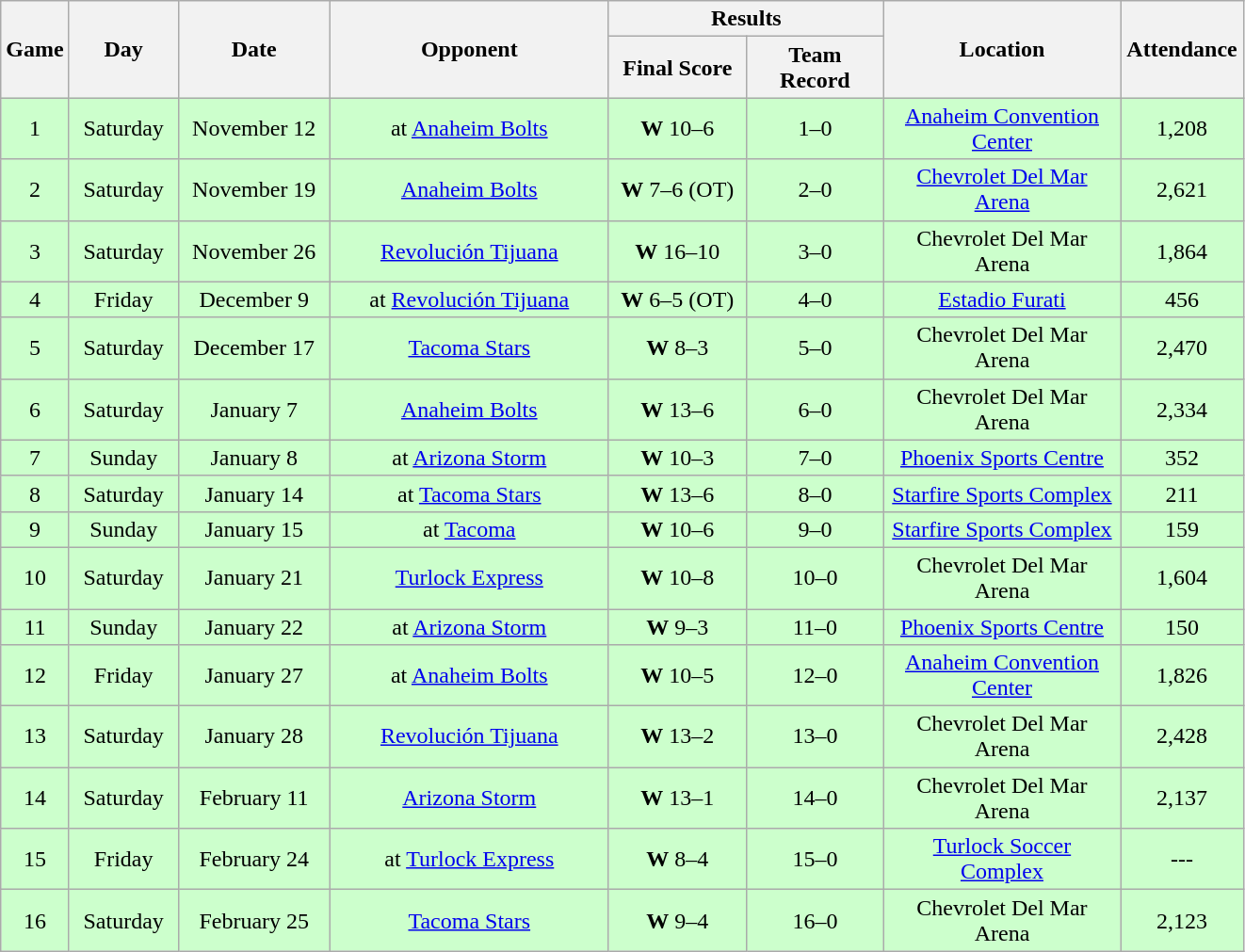<table class="wikitable">
<tr>
<th rowspan="2" width="40">Game</th>
<th rowspan="2" width="70">Day</th>
<th rowspan="2" width="100">Date</th>
<th rowspan="2" width="190">Opponent</th>
<th colspan="2" width="180">Results</th>
<th rowspan="2" width="160">Location</th>
<th rowspan="2" width="80">Attendance</th>
</tr>
<tr>
<th width="90">Final Score</th>
<th width="90">Team Record</th>
</tr>
<tr align="center" bgcolor="#CCFFCC">
<td align="center">1</td>
<td align="center">Saturday</td>
<td align="center">November 12</td>
<td align="center">at <a href='#'>Anaheim Bolts</a></td>
<td align="center"><strong>W</strong> 10–6</td>
<td align="center">1–0</td>
<td align="center"><a href='#'>Anaheim Convention Center</a></td>
<td align="center">1,208</td>
</tr>
<tr align="center" bgcolor="#CCFFCC">
<td align="center">2</td>
<td align="center">Saturday</td>
<td align="center">November 19</td>
<td align="center"><a href='#'>Anaheim Bolts</a></td>
<td align="center"><strong>W</strong> 7–6 (OT)</td>
<td align="center">2–0</td>
<td align="center"><a href='#'>Chevrolet Del Mar Arena</a></td>
<td align="center">2,621</td>
</tr>
<tr align="center" bgcolor="#CCFFCC">
<td align="center">3</td>
<td align="center">Saturday</td>
<td align="center">November 26</td>
<td align="center"><a href='#'>Revolución Tijuana</a></td>
<td align="center"><strong>W</strong> 16–10</td>
<td align="center">3–0</td>
<td align="center">Chevrolet Del Mar Arena</td>
<td align="center">1,864</td>
</tr>
<tr align="center" bgcolor="#CCFFCC">
<td align="center">4</td>
<td align="center">Friday</td>
<td align="center">December 9</td>
<td align="center">at <a href='#'>Revolución Tijuana</a></td>
<td align="center"><strong>W</strong> 6–5 (OT)</td>
<td align="center">4–0</td>
<td align="center"><a href='#'>Estadio Furati</a></td>
<td align="center">456</td>
</tr>
<tr align="center" bgcolor="#CCFFCC">
<td align="center">5</td>
<td align="center">Saturday</td>
<td align="center">December 17</td>
<td align="center"><a href='#'>Tacoma Stars</a></td>
<td align="center"><strong>W</strong> 8–3</td>
<td align="center">5–0</td>
<td align="center">Chevrolet Del Mar Arena</td>
<td align="center">2,470</td>
</tr>
<tr align="center" bgcolor="#CCFFCC">
<td align="center">6</td>
<td align="center">Saturday</td>
<td align="center">January 7</td>
<td align="center"><a href='#'>Anaheim Bolts</a></td>
<td align="center"><strong>W</strong> 13–6</td>
<td align="center">6–0</td>
<td align="center">Chevrolet Del Mar Arena</td>
<td align="center">2,334</td>
</tr>
<tr align="center" bgcolor="#CCFFCC">
<td align="center">7</td>
<td align="center">Sunday</td>
<td align="center">January 8</td>
<td align="center">at <a href='#'>Arizona Storm</a></td>
<td align="center"><strong>W</strong> 10–3</td>
<td align="center">7–0</td>
<td align="center"><a href='#'>Phoenix Sports Centre</a></td>
<td align="center">352</td>
</tr>
<tr align="center" bgcolor="#CCFFCC">
<td align="center">8</td>
<td align="center">Saturday</td>
<td align="center">January 14</td>
<td align="center">at <a href='#'>Tacoma Stars</a></td>
<td align="center"><strong>W</strong> 13–6</td>
<td align="center">8–0</td>
<td align="center"><a href='#'>Starfire Sports Complex</a></td>
<td align="center">211</td>
</tr>
<tr align="center" bgcolor="#CCFFCC">
<td align="center">9</td>
<td align="center">Sunday</td>
<td align="center">January 15</td>
<td align="center">at <a href='#'>Tacoma</a></td>
<td align="center"><strong>W</strong> 10–6</td>
<td align="center">9–0</td>
<td align="center"><a href='#'>Starfire Sports Complex</a></td>
<td align="center">159</td>
</tr>
<tr align="center" bgcolor="#CCFFCC">
<td align="center">10</td>
<td align="center">Saturday</td>
<td align="center">January 21</td>
<td align="center"><a href='#'>Turlock Express</a></td>
<td align="center"><strong>W</strong> 10–8</td>
<td align="center">10–0</td>
<td align="center">Chevrolet Del Mar Arena</td>
<td align="center">1,604</td>
</tr>
<tr align="center" bgcolor="#CCFFCC">
<td align="center">11</td>
<td align="center">Sunday</td>
<td align="center">January 22</td>
<td align="center">at <a href='#'>Arizona Storm</a></td>
<td align="center"><strong>W</strong> 9–3</td>
<td align="center">11–0</td>
<td align="center"><a href='#'>Phoenix Sports Centre</a></td>
<td align="center">150</td>
</tr>
<tr align="center" bgcolor="#CCFFCC">
<td align="center">12</td>
<td align="center">Friday</td>
<td align="center">January 27</td>
<td align="center">at <a href='#'>Anaheim Bolts</a></td>
<td align="center"><strong>W</strong> 10–5</td>
<td align="center">12–0</td>
<td align="center"><a href='#'>Anaheim Convention Center</a></td>
<td align="center">1,826</td>
</tr>
<tr align="center" bgcolor="#CCFFCC">
<td align="center">13</td>
<td align="center">Saturday</td>
<td align="center">January 28</td>
<td align="center"><a href='#'>Revolución Tijuana</a></td>
<td align="center"><strong>W</strong> 13–2</td>
<td align="center">13–0</td>
<td align="center">Chevrolet Del Mar Arena</td>
<td align="center">2,428</td>
</tr>
<tr align="center" bgcolor="#CCFFCC">
<td align="center">14</td>
<td align="center">Saturday</td>
<td align="center">February 11</td>
<td align="center"><a href='#'>Arizona Storm</a></td>
<td align="center"><strong>W</strong> 13–1</td>
<td align="center">14–0</td>
<td align="center">Chevrolet Del Mar Arena</td>
<td align="center">2,137</td>
</tr>
<tr align="center" bgcolor="#CCFFCC">
<td align="center">15</td>
<td align="center">Friday</td>
<td align="center">February 24</td>
<td align="center">at <a href='#'>Turlock Express</a></td>
<td align="center"><strong>W</strong> 8–4</td>
<td align="center">15–0</td>
<td align="center"><a href='#'>Turlock Soccer Complex</a></td>
<td align="center">---</td>
</tr>
<tr align="center" bgcolor="#CCFFCC">
<td align="center">16</td>
<td align="center">Saturday</td>
<td align="center">February 25</td>
<td align="center"><a href='#'>Tacoma Stars</a></td>
<td align="center"><strong>W</strong> 9–4</td>
<td align="center">16–0</td>
<td align="center">Chevrolet Del Mar Arena</td>
<td align="center">2,123</td>
</tr>
</table>
